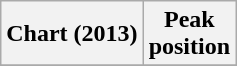<table class="wikitable sortable plainrowheaders" style="text-align:center;">
<tr>
<th>Chart (2013)</th>
<th>Peak<br>position</th>
</tr>
<tr>
</tr>
</table>
